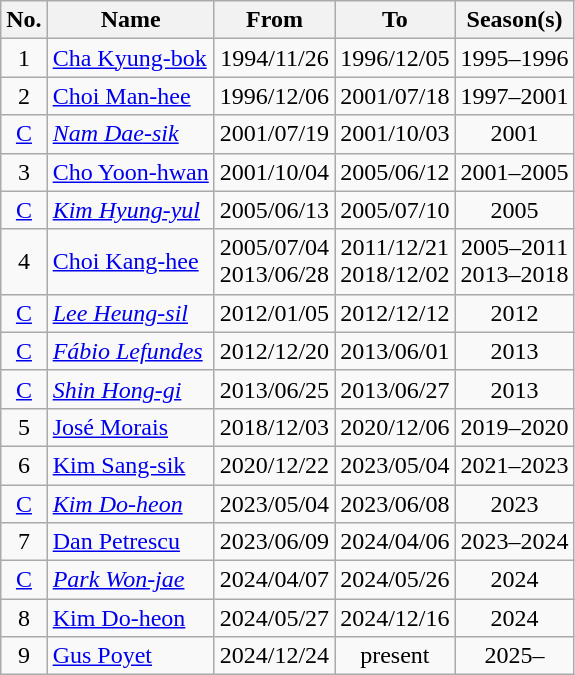<table class="wikitable" style="text-align: center">
<tr>
<th>No.</th>
<th>Name</th>
<th>From</th>
<th>To</th>
<th>Season(s)</th>
</tr>
<tr>
<td>1</td>
<td align=left> <a href='#'>Cha Kyung-bok</a></td>
<td>1994/11/26</td>
<td>1996/12/05</td>
<td>1995–1996</td>
</tr>
<tr>
<td>2</td>
<td align=left> <a href='#'>Choi Man-hee</a></td>
<td>1996/12/06</td>
<td>2001/07/18</td>
<td>1997–2001</td>
</tr>
<tr>
<td><a href='#'>C</a></td>
<td align=left> <em><a href='#'>Nam Dae-sik</a></em></td>
<td>2001/07/19</td>
<td>2001/10/03</td>
<td>2001</td>
</tr>
<tr>
<td>3</td>
<td align=left> <a href='#'>Cho Yoon-hwan</a></td>
<td>2001/10/04</td>
<td>2005/06/12</td>
<td>2001–2005</td>
</tr>
<tr>
<td><a href='#'>C</a></td>
<td align=left> <em><a href='#'>Kim Hyung-yul</a></em></td>
<td>2005/06/13</td>
<td>2005/07/10</td>
<td>2005</td>
</tr>
<tr>
<td>4</td>
<td align=left> <a href='#'>Choi Kang-hee</a></td>
<td>2005/07/04<br>2013/06/28</td>
<td>2011/12/21<br>2018/12/02</td>
<td>2005–2011<br>2013–2018</td>
</tr>
<tr>
<td><a href='#'>C</a></td>
<td align=left> <em><a href='#'>Lee Heung-sil</a></em></td>
<td>2012/01/05</td>
<td>2012/12/12</td>
<td>2012</td>
</tr>
<tr>
<td><a href='#'>C</a></td>
<td align=left> <em><a href='#'>Fábio Lefundes</a></em></td>
<td>2012/12/20</td>
<td>2013/06/01</td>
<td>2013</td>
</tr>
<tr>
<td><a href='#'>C</a></td>
<td align=left> <em><a href='#'>Shin Hong-gi</a></em></td>
<td>2013/06/25</td>
<td>2013/06/27</td>
<td>2013</td>
</tr>
<tr>
<td>5</td>
<td align=left> <a href='#'>José Morais</a></td>
<td>2018/12/03</td>
<td>2020/12/06</td>
<td>2019–2020</td>
</tr>
<tr>
<td>6</td>
<td align=left> <a href='#'>Kim Sang-sik</a></td>
<td>2020/12/22</td>
<td>2023/05/04</td>
<td>2021–2023</td>
</tr>
<tr>
<td><a href='#'>C</a></td>
<td align=left> <em><a href='#'>Kim Do-heon</a></em></td>
<td>2023/05/04</td>
<td>2023/06/08</td>
<td>2023</td>
</tr>
<tr>
<td>7</td>
<td align=left> <a href='#'>Dan Petrescu</a></td>
<td>2023/06/09</td>
<td>2024/04/06</td>
<td>2023–2024</td>
</tr>
<tr>
<td><a href='#'>C</a></td>
<td align=left> <em><a href='#'>Park Won-jae</a></em></td>
<td>2024/04/07</td>
<td>2024/05/26</td>
<td>2024</td>
</tr>
<tr>
<td>8</td>
<td align=left> <a href='#'>Kim Do-heon</a></td>
<td>2024/05/27</td>
<td>2024/12/16</td>
<td>2024</td>
</tr>
<tr>
<td>9</td>
<td align=left> <a href='#'>Gus Poyet</a></td>
<td>2024/12/24</td>
<td>present</td>
<td>2025–</td>
</tr>
</table>
